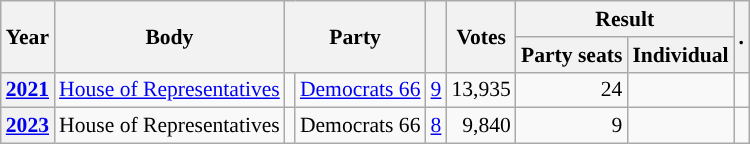<table class="wikitable plainrowheaders sortable" border=2 cellpadding=4 cellspacing=0 style="border: 1px #aaa solid; font-size: 90%; text-align:center;">
<tr>
<th scope="col" rowspan=2>Year</th>
<th scope="col" rowspan=2>Body</th>
<th scope="col" colspan=2 rowspan=2>Party</th>
<th scope="col" rowspan=2></th>
<th scope="col" rowspan=2>Votes</th>
<th scope="colgroup" colspan=2>Result</th>
<th scope="col" rowspan=2 class="unsortable">.</th>
</tr>
<tr>
<th scope="col">Party seats</th>
<th scope="col">Individual</th>
</tr>
<tr>
<th scope="row"><a href='#'>2021</a></th>
<td><a href='#'>House of Representatives</a></td>
<td style="background-color:"></td>
<td><a href='#'>Democrats 66</a></td>
<td style=text-align:right><a href='#'>9</a></td>
<td style=text-align:right>13,935</td>
<td style=text-align:right>24</td>
<td></td>
<td></td>
</tr>
<tr>
<th scope="row"><a href='#'>2023</a></th>
<td>House of Representatives</td>
<td style="background-color:"></td>
<td>Democrats 66</td>
<td style=text-align:right><a href='#'>8</a></td>
<td style=text-align:right>9,840</td>
<td style=text-align:right>9</td>
<td></td>
<td></td>
</tr>
</table>
